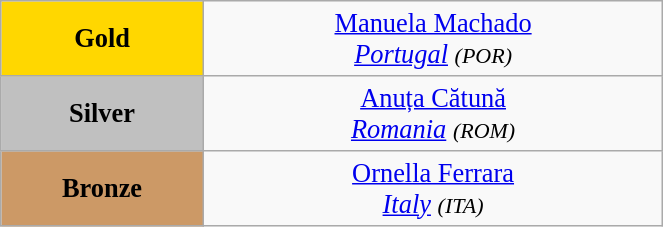<table class="wikitable" style=" text-align:center; font-size:110%;" width="35%">
<tr>
<td bgcolor="gold"><strong>Gold</strong></td>
<td> <a href='#'>Manuela Machado</a><br><em><a href='#'>Portugal</a> <small>(POR)</small></em></td>
</tr>
<tr>
<td bgcolor="silver"><strong>Silver</strong></td>
<td> <a href='#'>Anuța Cătună</a><br><em><a href='#'>Romania</a> <small>(ROM)</small></em></td>
</tr>
<tr>
<td bgcolor="CC9966"><strong>Bronze</strong></td>
<td> <a href='#'>Ornella Ferrara</a><br><em><a href='#'>Italy</a> <small>(ITA)</small></em></td>
</tr>
</table>
